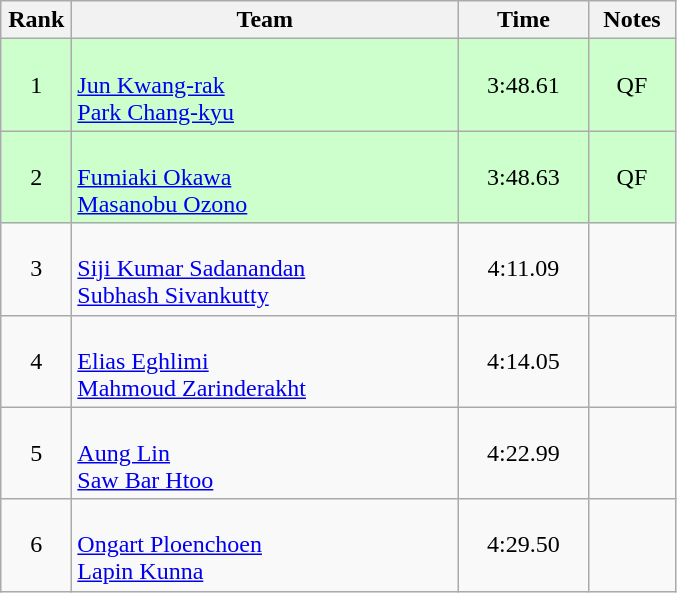<table class=wikitable style="text-align:center">
<tr>
<th width=40>Rank</th>
<th width=250>Team</th>
<th width=80>Time</th>
<th width=50>Notes</th>
</tr>
<tr bgcolor="ccffcc">
<td>1</td>
<td align=left><br><a href='#'>Jun Kwang-rak</a><br><a href='#'>Park Chang-kyu</a></td>
<td>3:48.61</td>
<td>QF</td>
</tr>
<tr bgcolor="ccffcc">
<td>2</td>
<td align=left><br><a href='#'>Fumiaki Okawa</a><br><a href='#'>Masanobu Ozono</a></td>
<td>3:48.63</td>
<td>QF</td>
</tr>
<tr>
<td>3</td>
<td align=left><br><a href='#'>Siji Kumar Sadanandan</a><br><a href='#'>Subhash Sivankutty</a></td>
<td>4:11.09</td>
<td></td>
</tr>
<tr>
<td>4</td>
<td align=left><br><a href='#'>Elias Eghlimi</a><br><a href='#'>Mahmoud Zarinderakht</a></td>
<td>4:14.05</td>
<td></td>
</tr>
<tr>
<td>5</td>
<td align=left><br><a href='#'>Aung Lin</a><br><a href='#'>Saw Bar Htoo</a></td>
<td>4:22.99</td>
<td></td>
</tr>
<tr>
<td>6</td>
<td align=left><br><a href='#'>Ongart Ploenchoen</a><br><a href='#'>Lapin Kunna</a></td>
<td>4:29.50</td>
<td></td>
</tr>
</table>
